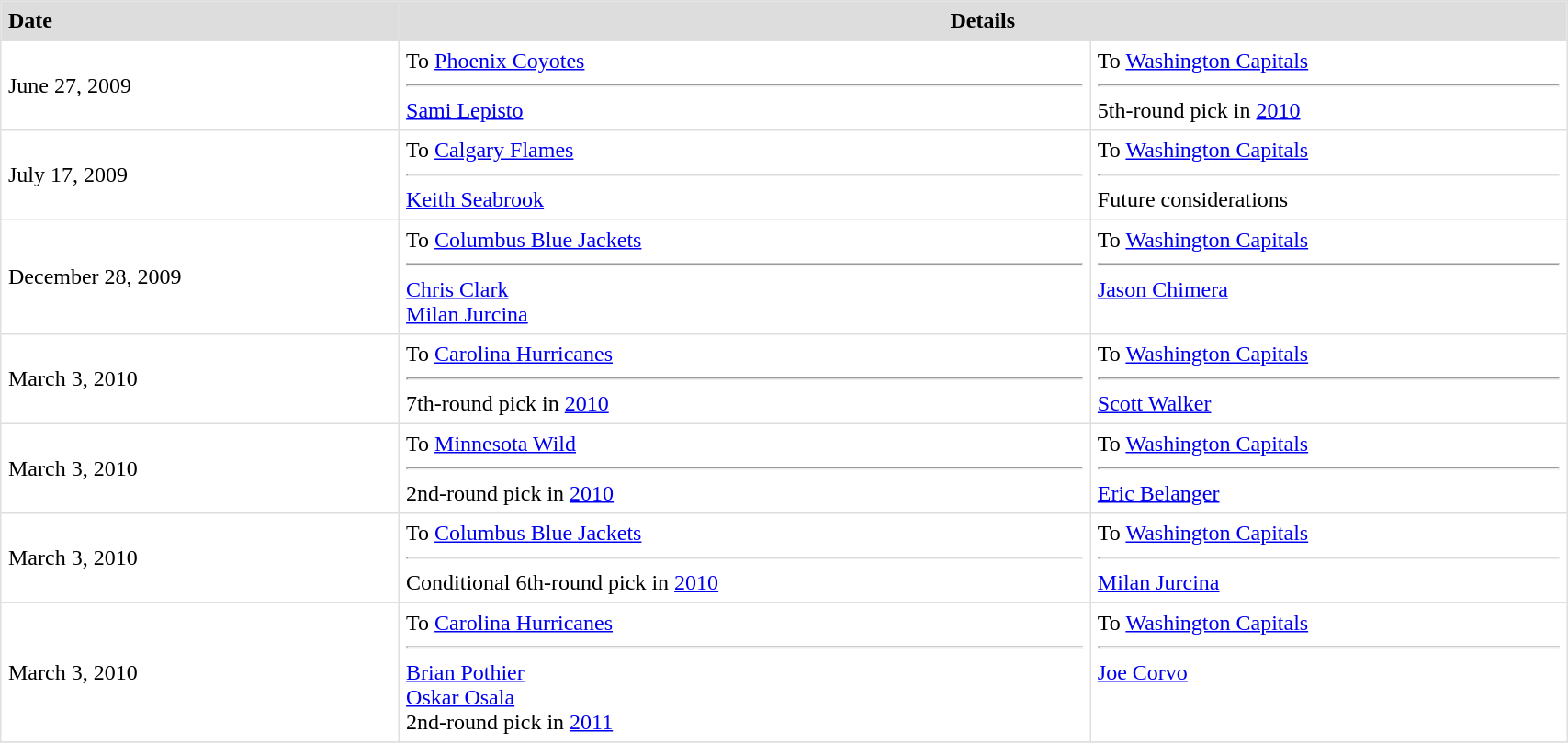<table border=1 style="border-collapse:collapse" bordercolor="#DFDFDF"  cellpadding="5" width=90%>
<tr bgcolor="#dddddd">
<th style="text-align:left;">Date</th>
<th colspan="2">Details</th>
</tr>
<tr>
<td>June 27, 2009</td>
<td valign="top">To <a href='#'>Phoenix Coyotes</a> <hr><a href='#'>Sami Lepisto</a></td>
<td valign="top">To <a href='#'>Washington Capitals</a> <hr>5th-round pick in <a href='#'>2010</a></td>
</tr>
<tr>
<td>July 17, 2009</td>
<td valign="top">To <a href='#'>Calgary Flames</a> <hr><a href='#'>Keith Seabrook</a></td>
<td valign="top">To <a href='#'>Washington Capitals</a> <hr>Future considerations</td>
</tr>
<tr>
<td>December 28, 2009</td>
<td valign="top">To <a href='#'>Columbus Blue Jackets</a> <hr><a href='#'>Chris Clark</a><br><a href='#'>Milan Jurcina</a></td>
<td valign="top">To <a href='#'>Washington Capitals</a> <hr><a href='#'>Jason Chimera</a></td>
</tr>
<tr>
<td>March 3, 2010</td>
<td valign="top">To <a href='#'>Carolina Hurricanes</a> <hr>7th-round pick in <a href='#'>2010</a></td>
<td valign="top">To <a href='#'>Washington Capitals</a> <hr><a href='#'>Scott Walker</a></td>
</tr>
<tr>
<td>March 3, 2010</td>
<td valign="top">To <a href='#'>Minnesota Wild</a> <hr>2nd-round pick in <a href='#'>2010</a></td>
<td valign="top">To <a href='#'>Washington Capitals</a> <hr><a href='#'>Eric Belanger</a></td>
</tr>
<tr>
<td>March 3, 2010</td>
<td valign="top">To <a href='#'>Columbus Blue Jackets</a> <hr>Conditional 6th-round pick in <a href='#'>2010</a></td>
<td valign="top">To <a href='#'>Washington Capitals</a> <hr><a href='#'>Milan Jurcina</a></td>
</tr>
<tr>
<td>March 3, 2010</td>
<td valign="top">To <a href='#'>Carolina Hurricanes</a> <hr><a href='#'>Brian Pothier</a><br><a href='#'>Oskar Osala</a><br>2nd-round pick in <a href='#'>2011</a></td>
<td valign="top">To <a href='#'>Washington Capitals</a> <hr><a href='#'>Joe Corvo</a></td>
</tr>
<tr>
</tr>
</table>
